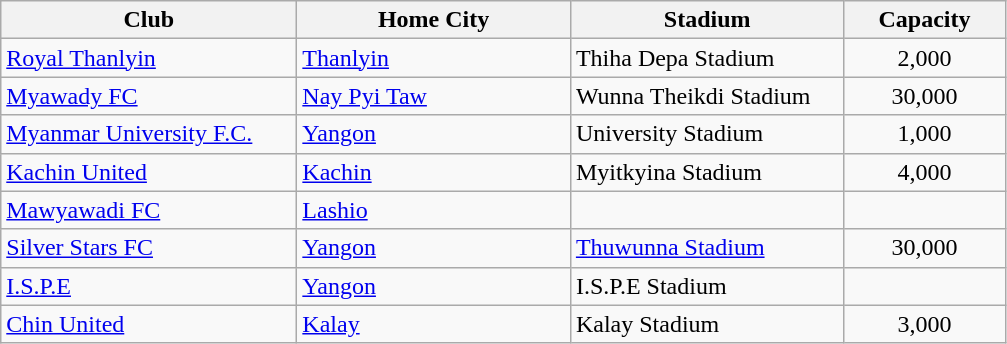<table class="wikitable">
<tr>
<th style="width:190px;">Club</th>
<th style="width:175px;">Home City</th>
<th style="width:175px;">Stadium</th>
<th style="width:100px;">Capacity</th>
</tr>
<tr style="vertical-align:top;">
<td><a href='#'>Royal Thanlyin</a></td>
<td><a href='#'>Thanlyin</a></td>
<td>Thiha Depa Stadium</td>
<td align="center">2,000</td>
</tr>
<tr style="vertical-align:top;">
<td><a href='#'>Myawady FC</a></td>
<td><a href='#'>Nay Pyi Taw</a></td>
<td>Wunna Theikdi Stadium</td>
<td align="center">30,000</td>
</tr>
<tr style="vertical-align:top;">
<td><a href='#'>Myanmar University F.C.</a></td>
<td><a href='#'>Yangon</a></td>
<td>University Stadium</td>
<td align="center">1,000</td>
</tr>
<tr style="vertical-align:top;">
<td><a href='#'>Kachin United</a></td>
<td><a href='#'>Kachin</a></td>
<td>Myitkyina Stadium</td>
<td align="center">4,000</td>
</tr>
<tr style="vertical-align:top;">
<td><a href='#'>Mawyawadi FC</a></td>
<td><a href='#'>Lashio</a></td>
<td></td>
<td align="center"></td>
</tr>
<tr style="vertical-align:top;">
<td><a href='#'>Silver Stars FC</a></td>
<td><a href='#'>Yangon</a></td>
<td><a href='#'>Thuwunna Stadium</a></td>
<td align="center">30,000</td>
</tr>
<tr style="vertical-align:top;">
<td><a href='#'>I.S.P.E</a></td>
<td><a href='#'>Yangon</a></td>
<td>I.S.P.E Stadium</td>
<td align="center"></td>
</tr>
<tr style="vertical-align:top;">
<td><a href='#'>Chin United</a></td>
<td><a href='#'>Kalay</a></td>
<td>Kalay Stadium</td>
<td align="center">3,000</td>
</tr>
</table>
